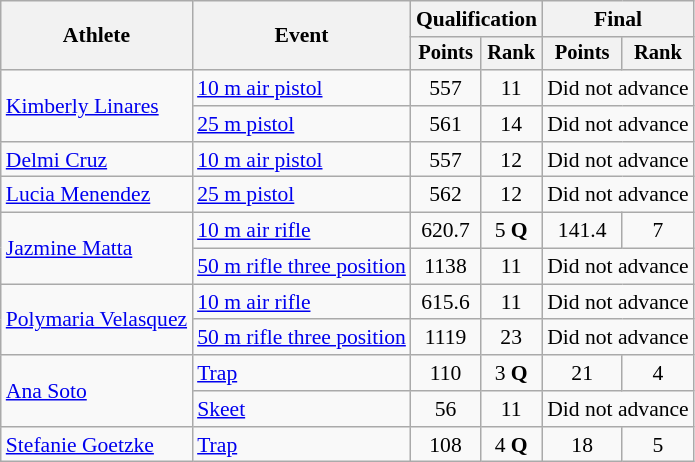<table class=wikitable style=font-size:90%;text-align:center>
<tr>
<th rowspan=2>Athlete</th>
<th rowspan=2>Event</th>
<th colspan=2>Qualification</th>
<th colspan=2>Final</th>
</tr>
<tr style=font-size:95%>
<th>Points</th>
<th>Rank</th>
<th>Points</th>
<th>Rank</th>
</tr>
<tr>
<td align=left rowspan=2><a href='#'>Kimberly Linares</a></td>
<td align=left><a href='#'>10 m air pistol</a></td>
<td>557</td>
<td>11</td>
<td colspan=2>Did not advance</td>
</tr>
<tr>
<td align=left><a href='#'>25 m pistol</a></td>
<td>561</td>
<td>14</td>
<td colspan=2>Did not advance</td>
</tr>
<tr>
<td align=left><a href='#'>Delmi Cruz</a></td>
<td align=left><a href='#'>10 m air pistol</a></td>
<td>557</td>
<td>12</td>
<td colspan=2>Did not advance</td>
</tr>
<tr>
<td align=left><a href='#'>Lucia Menendez</a></td>
<td align=left><a href='#'>25 m pistol</a></td>
<td>562</td>
<td>12</td>
<td colspan=2>Did not advance</td>
</tr>
<tr>
<td align=left rowspan=2><a href='#'>Jazmine Matta</a></td>
<td align=left><a href='#'>10 m air rifle</a></td>
<td>620.7</td>
<td>5 <strong>Q</strong></td>
<td>141.4</td>
<td>7</td>
</tr>
<tr>
<td align=left><a href='#'>50 m rifle three position</a></td>
<td>1138</td>
<td>11</td>
<td colspan=2>Did not advance</td>
</tr>
<tr>
<td align=left rowspan=2><a href='#'>Polymaria Velasquez</a></td>
<td align=left><a href='#'>10 m air rifle</a></td>
<td>615.6</td>
<td>11</td>
<td colspan=2>Did not advance</td>
</tr>
<tr>
<td align=left><a href='#'>50 m rifle three position</a></td>
<td>1119</td>
<td>23</td>
<td colspan=2>Did not advance</td>
</tr>
<tr>
<td align=left rowspan=2><a href='#'>Ana Soto</a></td>
<td align=left><a href='#'>Trap</a></td>
<td>110</td>
<td>3 <strong>Q</strong></td>
<td>21</td>
<td>4</td>
</tr>
<tr>
<td align=left><a href='#'>Skeet</a></td>
<td>56</td>
<td>11</td>
<td colspan=2>Did not advance</td>
</tr>
<tr>
<td align=left><a href='#'>Stefanie Goetzke</a></td>
<td align=left><a href='#'>Trap</a></td>
<td>108</td>
<td>4 <strong>Q</strong></td>
<td>18</td>
<td>5</td>
</tr>
</table>
